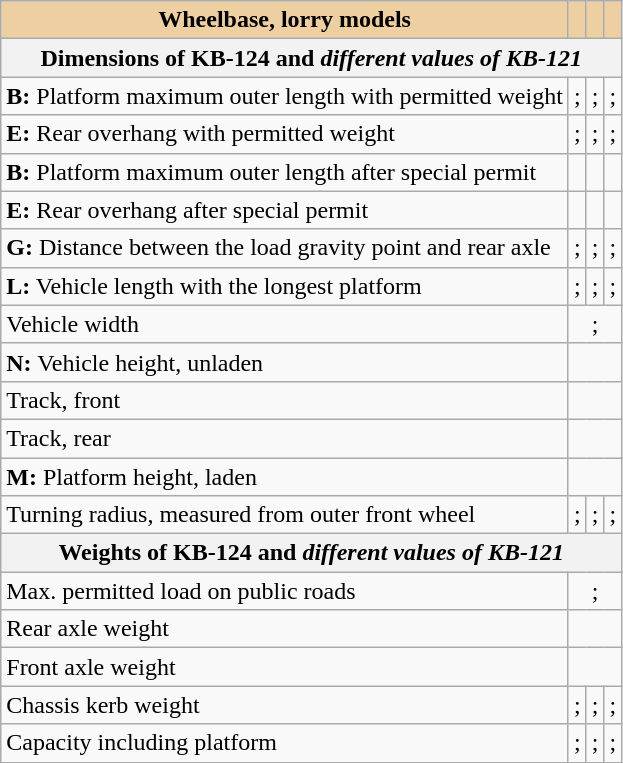<table class="wikitable">
<tr>
<th align="center" style="background:#EECFA1">Wheelbase, lorry models</th>
<th style="background:#EECFA1"></th>
<th style="background:#EECFA1"></th>
<th style="background:#EECFA1"></th>
</tr>
<tr>
<th colspan="4">Dimensions of KB-124 and <em>different values of KB-121</em></th>
</tr>
<tr>
<td align="left"><strong>B:</strong> Platform maximum outer length with permitted weight</td>
<td align="center">;<br><em></em></td>
<td align="center">;<br><em></em></td>
<td align="center">;<br><em></em></td>
</tr>
<tr>
<td align="left"><strong>E:</strong> Rear overhang with permitted weight</td>
<td align="center">;<br><em></em></td>
<td align="center">;<br><em></em></td>
<td align="center">;<br><em></em></td>
</tr>
<tr>
<td align="left"><strong>B:</strong> Platform maximum outer length after special permit</td>
<td align="center"><em></em></td>
<td align="center"><em></em></td>
<td align="center"><em></em></td>
</tr>
<tr>
<td align="left"><strong>E:</strong> Rear overhang after special permit</td>
<td align="center"><em></em></td>
<td align="center"><em></em></td>
<td align="center"><em></em></td>
</tr>
<tr>
<td align="left"><strong>G:</strong> Distance between the load gravity point and rear axle</td>
<td align="center">;<br><em></em></td>
<td align="center">;<br><em></em></td>
<td align="center">;<br><em></em></td>
</tr>
<tr>
<td align="left"><strong>L:</strong> Vehicle length with the longest platform</td>
<td align="center">;<br><em></em></td>
<td align="center">;<br><em></em></td>
<td align="center">;<br><em></em></td>
</tr>
<tr>
<td align="left">Vehicle width</td>
<td colspan="3" align="center">; <em></em></td>
</tr>
<tr>
<td align="left"><strong>N:</strong> Vehicle height, unladen</td>
<td colspan="3" align="center"></td>
</tr>
<tr>
<td align="left">Track, front</td>
<td colspan="3" align="center"></td>
</tr>
<tr>
<td align="left">Track, rear</td>
<td colspan="3" align="center"></td>
</tr>
<tr>
<td align="left"><strong>M:</strong> Platform height, laden</td>
<td colspan="3" align="center"></td>
</tr>
<tr>
<td align="left">Turning radius, measured from outer front wheel</td>
<td align="center">;<br><em></em></td>
<td align="center">;<br><em></em></td>
<td align="center">;<br><em></em></td>
</tr>
<tr>
<th colspan="4">Weights of KB-124 and <em>different values of KB-121</em></th>
</tr>
<tr>
<td align="left">Max. permitted load on public roads</td>
<td colspan="3" align="center">; <em></em></td>
</tr>
<tr>
<td align="left">Rear axle weight</td>
<td colspan="3" align="center"></td>
</tr>
<tr>
<td align="left">Front axle weight</td>
<td colspan="3" align="center"> <em></em></td>
</tr>
<tr>
<td align="left">Chassis kerb weight</td>
<td align="center">;<br><em></em></td>
<td align="center">;<br><em></em></td>
<td align="center">;<br><em></em></td>
</tr>
<tr>
<td align="left">Capacity including platform</td>
<td align="center">;<br><em></em></td>
<td align="center">;<br><em></em></td>
<td align="center">;<br><em></em></td>
</tr>
</table>
